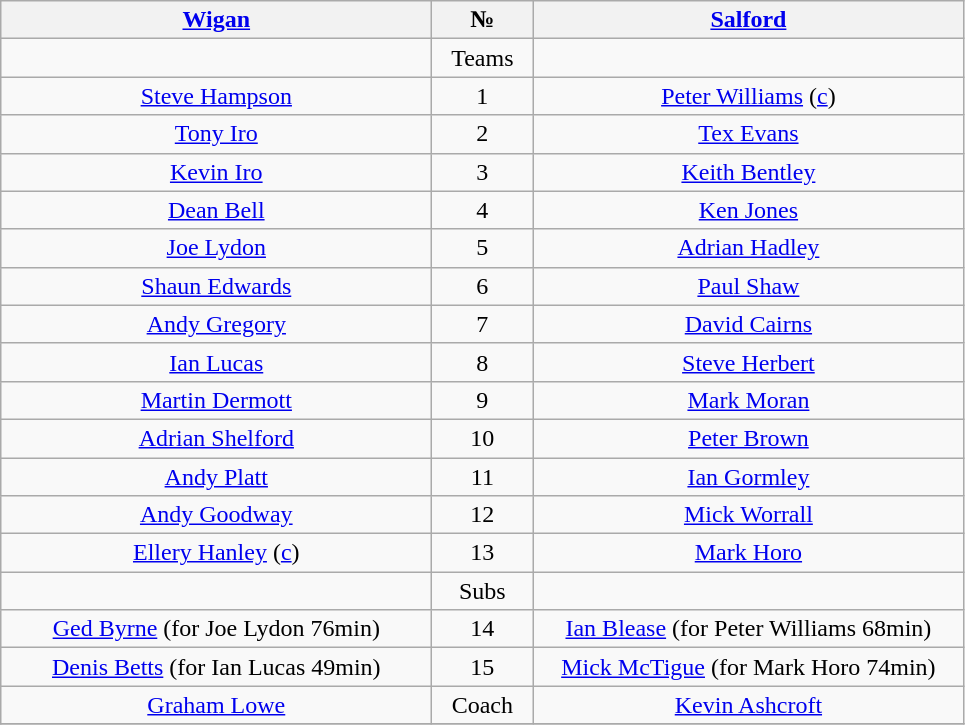<table class="wikitable" style="text-align:center;">
<tr>
<th width=280 abbr=winner><a href='#'>Wigan</a></th>
<th width=60 abbr="Number">№</th>
<th width=280 abbr=runner-up><a href='#'>Salford</a></th>
</tr>
<tr>
<td></td>
<td>Teams</td>
<td></td>
</tr>
<tr>
<td><a href='#'>Steve Hampson</a></td>
<td>1</td>
<td><a href='#'>Peter Williams</a> (<a href='#'>c</a>)</td>
</tr>
<tr>
<td><a href='#'>Tony Iro</a></td>
<td>2</td>
<td><a href='#'>Tex Evans</a></td>
</tr>
<tr>
<td><a href='#'>Kevin Iro</a></td>
<td>3</td>
<td><a href='#'>Keith Bentley</a></td>
</tr>
<tr>
<td><a href='#'>Dean Bell</a></td>
<td>4</td>
<td><a href='#'>Ken Jones</a></td>
</tr>
<tr>
<td><a href='#'>Joe Lydon</a></td>
<td>5</td>
<td><a href='#'>Adrian Hadley</a></td>
</tr>
<tr>
<td><a href='#'>Shaun Edwards</a></td>
<td>6</td>
<td><a href='#'>Paul Shaw</a></td>
</tr>
<tr>
<td><a href='#'>Andy Gregory</a></td>
<td>7</td>
<td><a href='#'>David Cairns</a></td>
</tr>
<tr>
<td><a href='#'>Ian Lucas</a></td>
<td>8</td>
<td><a href='#'>Steve Herbert</a></td>
</tr>
<tr>
<td><a href='#'>Martin Dermott</a></td>
<td>9</td>
<td><a href='#'>Mark Moran</a></td>
</tr>
<tr>
<td><a href='#'>Adrian Shelford</a></td>
<td>10</td>
<td><a href='#'>Peter Brown</a></td>
</tr>
<tr>
<td><a href='#'>Andy Platt</a></td>
<td>11</td>
<td><a href='#'>Ian Gormley</a></td>
</tr>
<tr>
<td><a href='#'>Andy Goodway</a></td>
<td>12</td>
<td><a href='#'>Mick Worrall</a></td>
</tr>
<tr>
<td><a href='#'>Ellery Hanley</a> (<a href='#'>c</a>)</td>
<td>13</td>
<td><a href='#'>Mark Horo</a></td>
</tr>
<tr>
<td></td>
<td>Subs</td>
<td></td>
</tr>
<tr>
<td><a href='#'>Ged Byrne</a> (for Joe Lydon 76min)</td>
<td>14</td>
<td><a href='#'>Ian Blease</a> (for Peter Williams 68min)</td>
</tr>
<tr>
<td><a href='#'>Denis Betts</a> (for Ian Lucas 49min)</td>
<td>15</td>
<td><a href='#'>Mick McTigue</a> (for Mark Horo 74min)</td>
</tr>
<tr>
<td><a href='#'>Graham Lowe</a></td>
<td>Coach</td>
<td><a href='#'>Kevin Ashcroft</a></td>
</tr>
<tr>
</tr>
</table>
